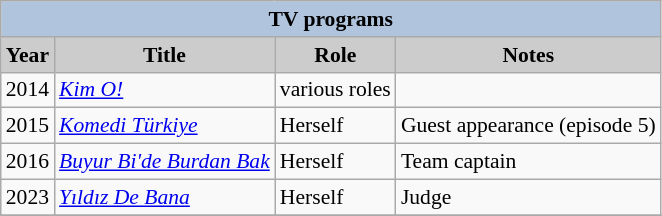<table class="wikitable" style="font-size:90%">
<tr>
<th colspan="4" style="background:LightSteelBlue">TV programs</th>
</tr>
<tr>
<th style="background:#CCCCCC">Year</th>
<th style="background:#CCCCCC">Title</th>
<th style="background:#CCCCCC">Role</th>
<th style="background:#CCCCCC">Notes</th>
</tr>
<tr>
<td>2014</td>
<td><em><a href='#'>Kim O!</a></em></td>
<td>various roles</td>
<td></td>
</tr>
<tr>
<td>2015</td>
<td><em><a href='#'>Komedi Türkiye</a></em></td>
<td>Herself</td>
<td>Guest appearance (episode 5)</td>
</tr>
<tr>
<td>2016</td>
<td><em><a href='#'>Buyur Bi'de Burdan Bak</a></em></td>
<td>Herself</td>
<td>Team captain</td>
</tr>
<tr>
<td>2023</td>
<td><em><a href='#'>Yıldız De Bana</a></em></td>
<td>Herself</td>
<td>Judge</td>
</tr>
<tr>
</tr>
</table>
